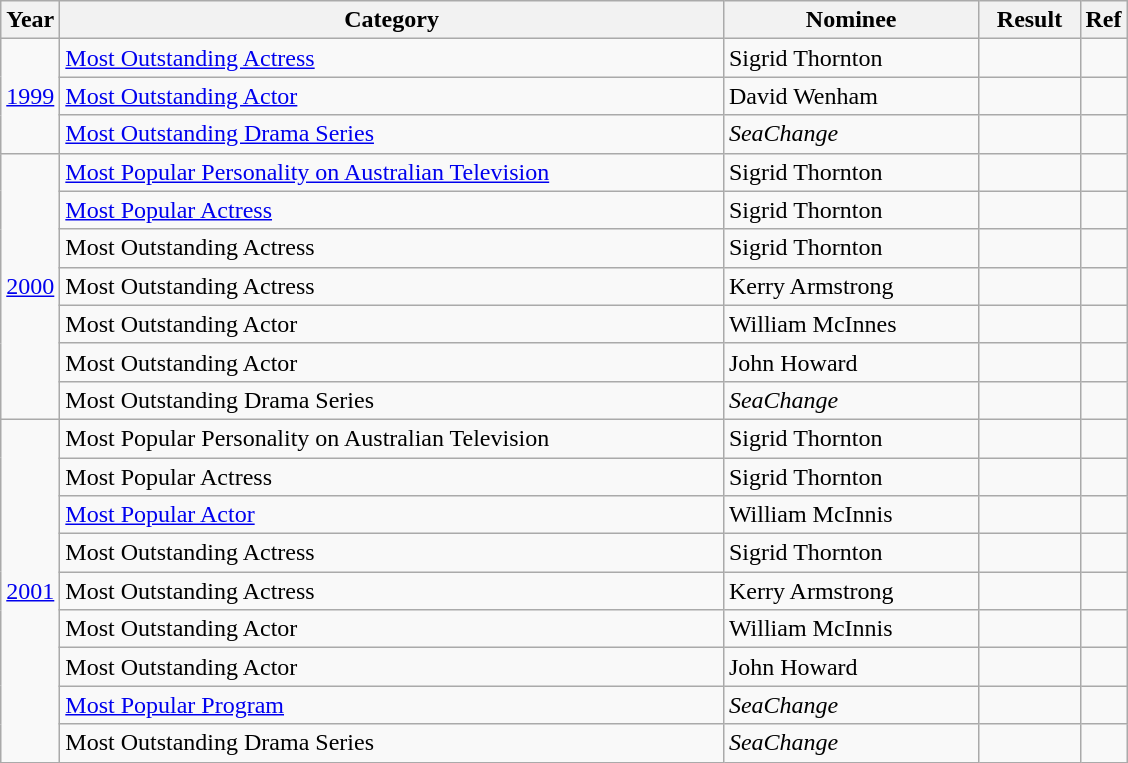<table class="wikitable">
<tr>
<th>Year</th>
<th width="435">Category</th>
<th width="163">Nominee</th>
<th width="60">Result</th>
<th>Ref</th>
</tr>
<tr>
<td rowspan="3"><a href='#'>1999</a></td>
<td><a href='#'>Most Outstanding Actress</a></td>
<td>Sigrid Thornton</td>
<td></td>
<td></td>
</tr>
<tr>
<td><a href='#'>Most Outstanding Actor</a></td>
<td>David Wenham</td>
<td></td>
<td></td>
</tr>
<tr>
<td><a href='#'>Most Outstanding Drama Series</a></td>
<td><em>SeaChange</em></td>
<td></td>
<td></td>
</tr>
<tr>
<td rowspan="7"><a href='#'>2000</a></td>
<td><a href='#'>Most Popular Personality on Australian Television</a></td>
<td>Sigrid Thornton</td>
<td></td>
<td></td>
</tr>
<tr>
<td><a href='#'>Most Popular Actress</a></td>
<td>Sigrid Thornton</td>
<td></td>
<td></td>
</tr>
<tr>
<td>Most Outstanding Actress</td>
<td>Sigrid Thornton</td>
<td></td>
<td></td>
</tr>
<tr>
<td>Most Outstanding Actress</td>
<td>Kerry Armstrong</td>
<td></td>
<td></td>
</tr>
<tr>
<td>Most Outstanding Actor</td>
<td>William McInnes</td>
<td></td>
<td></td>
</tr>
<tr>
<td>Most Outstanding Actor</td>
<td>John Howard</td>
<td></td>
<td></td>
</tr>
<tr>
<td>Most Outstanding Drama Series</td>
<td><em>SeaChange</em></td>
<td></td>
<td></td>
</tr>
<tr>
<td rowspan="9"><a href='#'>2001</a></td>
<td>Most Popular Personality on Australian Television</td>
<td>Sigrid Thornton</td>
<td></td>
<td></td>
</tr>
<tr>
<td>Most Popular Actress</td>
<td>Sigrid Thornton</td>
<td></td>
<td></td>
</tr>
<tr>
<td><a href='#'>Most Popular Actor</a></td>
<td>William McInnis</td>
<td></td>
<td></td>
</tr>
<tr>
<td>Most Outstanding Actress</td>
<td>Sigrid Thornton</td>
<td></td>
<td></td>
</tr>
<tr>
<td>Most Outstanding Actress</td>
<td>Kerry Armstrong</td>
<td></td>
<td></td>
</tr>
<tr>
<td>Most Outstanding Actor</td>
<td>William McInnis</td>
<td></td>
<td></td>
</tr>
<tr>
<td>Most Outstanding Actor</td>
<td>John Howard</td>
<td></td>
<td></td>
</tr>
<tr>
<td><a href='#'>Most Popular Program</a></td>
<td><em>SeaChange</em></td>
<td></td>
<td></td>
</tr>
<tr>
<td>Most Outstanding Drama Series</td>
<td><em>SeaChange</em></td>
<td></td>
<td></td>
</tr>
</table>
